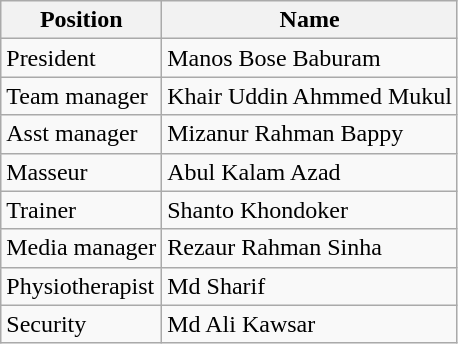<table class="wikitable">
<tr>
<th>Position</th>
<th>Name</th>
</tr>
<tr>
<td>President</td>
<td> Manos Bose Baburam</td>
</tr>
<tr>
<td>Team manager</td>
<td> Khair Uddin Ahmmed Mukul</td>
</tr>
<tr>
<td>Asst manager</td>
<td> Mizanur Rahman Bappy</td>
</tr>
<tr>
<td>Masseur</td>
<td> Abul Kalam Azad</td>
</tr>
<tr>
<td>Trainer</td>
<td> Shanto Khondoker</td>
</tr>
<tr>
<td>Media manager</td>
<td> Rezaur Rahman Sinha</td>
</tr>
<tr>
<td>Physiotherapist</td>
<td> Md Sharif</td>
</tr>
<tr>
<td>Security</td>
<td> Md Ali Kawsar</td>
</tr>
</table>
